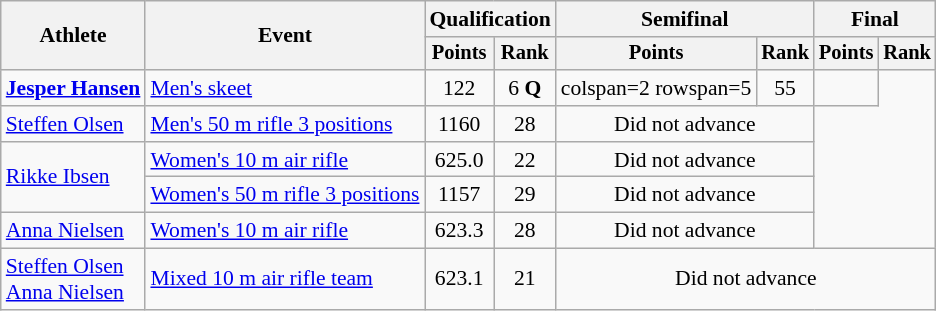<table class="wikitable" style="font-size:90%">
<tr>
<th rowspan="2">Athlete</th>
<th rowspan="2">Event</th>
<th colspan=2>Qualification</th>
<th colspan=2>Semifinal</th>
<th colspan=2>Final</th>
</tr>
<tr style="font-size:95%">
<th>Points</th>
<th>Rank</th>
<th>Points</th>
<th>Rank</th>
<th>Points</th>
<th>Rank</th>
</tr>
<tr align=center>
<td align=left><strong><a href='#'>Jesper Hansen</a></strong></td>
<td align=left><a href='#'>Men's skeet</a></td>
<td>122</td>
<td>6 <strong>Q</strong></td>
<td>colspan=2 rowspan=5 </td>
<td>55</td>
<td></td>
</tr>
<tr align=center>
<td align=left><a href='#'>Steffen Olsen</a></td>
<td align=left><a href='#'>Men's 50 m rifle 3 positions</a></td>
<td>1160</td>
<td>28</td>
<td colspan=2>Did not advance</td>
</tr>
<tr align=center>
<td align=left rowspan=2><a href='#'>Rikke Ibsen</a></td>
<td align=left><a href='#'>Women's 10 m air rifle</a></td>
<td>625.0</td>
<td>22</td>
<td colspan=2>Did not advance</td>
</tr>
<tr align=center>
<td align=left><a href='#'>Women's 50 m rifle 3 positions</a></td>
<td>1157</td>
<td>29</td>
<td colspan=2>Did not advance</td>
</tr>
<tr align=center>
<td align=left><a href='#'>Anna Nielsen</a></td>
<td align=left><a href='#'>Women's 10 m air rifle</a></td>
<td>623.3</td>
<td>28</td>
<td colspan=2>Did not advance</td>
</tr>
<tr align=center>
<td align=left><a href='#'>Steffen Olsen</a><br><a href='#'>Anna Nielsen</a></td>
<td align=left><a href='#'>Mixed 10 m air rifle team</a></td>
<td>623.1</td>
<td>21</td>
<td colspan=4>Did not advance</td>
</tr>
</table>
